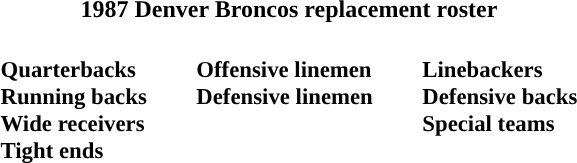<table class="toccolours" style="text-align: left;">
<tr>
<th colspan="7" style="text-align:center; "><strong>1987 Denver Broncos replacement roster</strong></th>
</tr>
<tr>
<td style="font-size: 95%;" valign="top"><br><strong>Quarterbacks</strong>



<br><strong>Running backs</strong>







<br><strong>Wide receivers</strong>





<br><strong>Tight ends</strong>



</td>
<td style="width: 25px;"></td>
<td style="font-size: 95%;" valign="top"><br><strong>Offensive linemen</strong>








<br><strong>Defensive linemen</strong>







</td>
<td style="width: 25px;"></td>
<td style="font-size: 95%;" valign="top"><br><strong>Linebackers</strong>







<br><strong>Defensive backs</strong>








<br><strong>Special teams</strong>


</td>
</tr>
<tr>
</tr>
</table>
